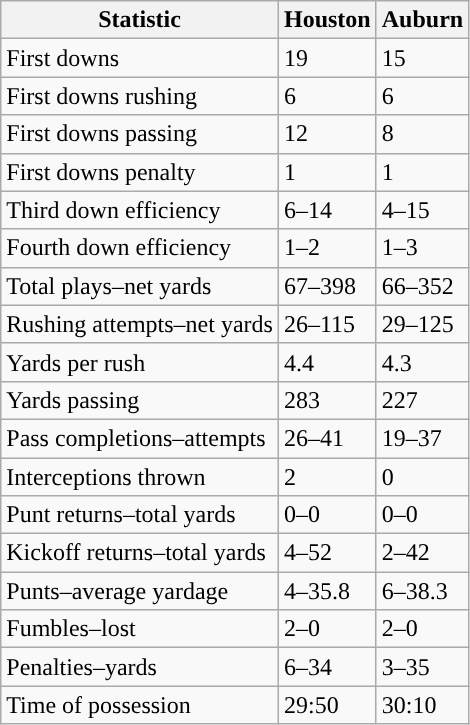<table class="wikitable">
<tr>
<th>Statistic</th>
<th><strong>Houston</strong></th>
<th><strong>Auburn</strong></th>
</tr>
<tr>
<td>First downs</td>
<td>19</td>
<td>15</td>
</tr>
<tr>
<td>First downs rushing</td>
<td>6</td>
<td>6</td>
</tr>
<tr>
<td>First downs passing</td>
<td>12</td>
<td>8</td>
</tr>
<tr>
<td>First downs penalty</td>
<td>1</td>
<td>1</td>
</tr>
<tr>
<td>Third down efficiency</td>
<td>6–14</td>
<td>4–15</td>
</tr>
<tr>
<td>Fourth down efficiency</td>
<td>1–2</td>
<td>1–3</td>
</tr>
<tr>
<td>Total plays–net yards</td>
<td>67–398</td>
<td>66–352</td>
</tr>
<tr>
<td>Rushing attempts–net yards</td>
<td>26–115</td>
<td>29–125</td>
</tr>
<tr>
<td>Yards per rush</td>
<td>4.4</td>
<td>4.3</td>
</tr>
<tr>
<td>Yards passing</td>
<td>283</td>
<td>227</td>
</tr>
<tr>
<td>Pass completions–attempts</td>
<td>26–41</td>
<td>19–37</td>
</tr>
<tr>
<td>Interceptions thrown</td>
<td>2</td>
<td>0</td>
</tr>
<tr>
<td>Punt returns–total yards</td>
<td>0–0</td>
<td>0–0</td>
</tr>
<tr>
<td>Kickoff returns–total yards</td>
<td>4–52</td>
<td>2–42</td>
</tr>
<tr>
<td>Punts–average yardage</td>
<td>4–35.8</td>
<td>6–38.3</td>
</tr>
<tr>
<td>Fumbles–lost</td>
<td>2–0</td>
<td>2–0</td>
</tr>
<tr>
<td>Penalties–yards</td>
<td>6–34</td>
<td>3–35</td>
</tr>
<tr>
<td>Time of possession</td>
<td>29:50</td>
<td>30:10</td>
</tr>
</table>
